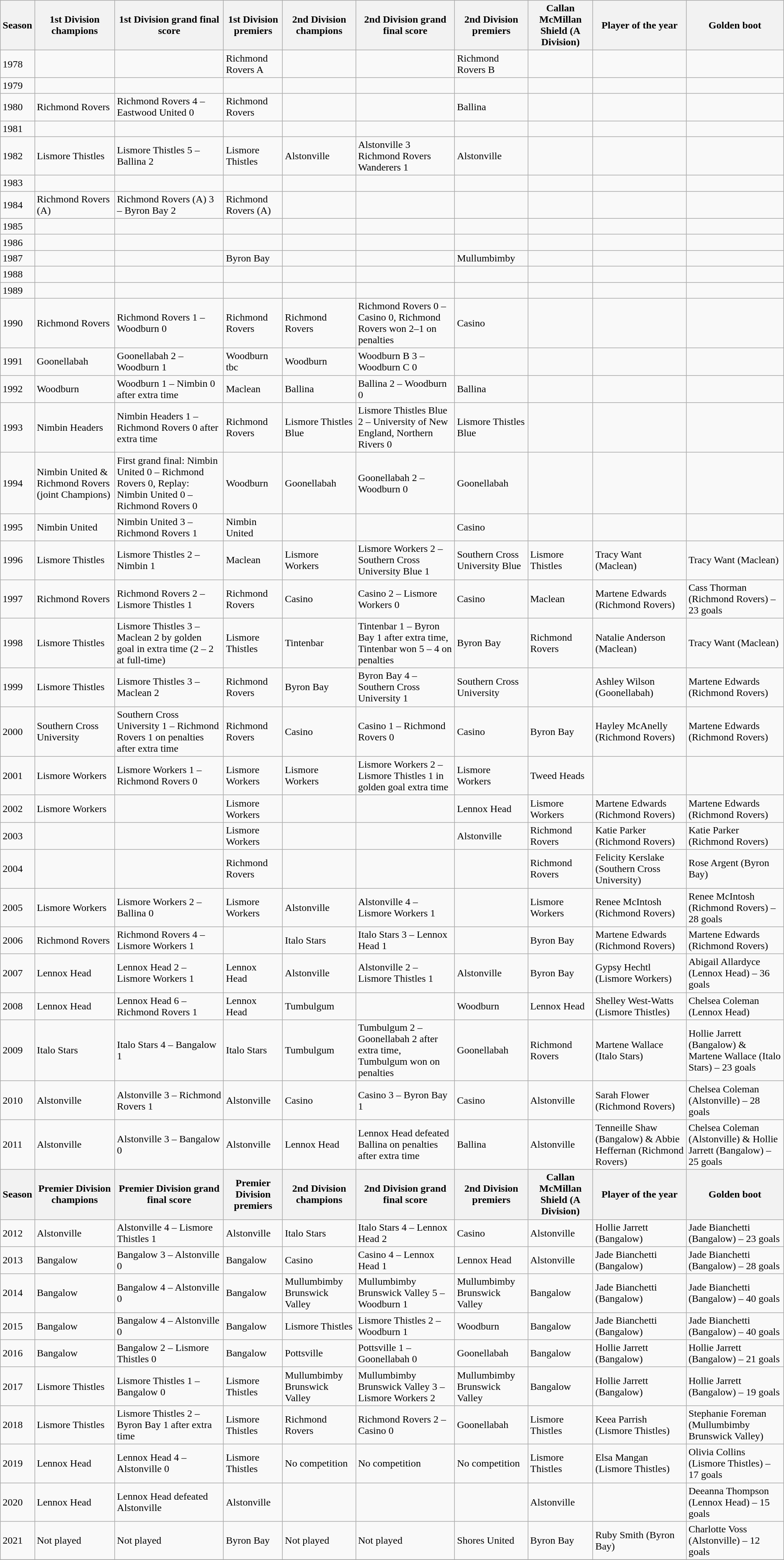<table class="wikitable" style="text-align: left;">
<tr>
<th>Season</th>
<th>1st Division champions</th>
<th>1st Division grand final score</th>
<th>1st Division premiers</th>
<th>2nd Division champions</th>
<th>2nd Division grand final score</th>
<th>2nd Division premiers</th>
<th>Callan McMillan Shield (A Division)</th>
<th>Player of the year</th>
<th>Golden boot</th>
</tr>
<tr>
<td>1978</td>
<td></td>
<td></td>
<td>Richmond Rovers A</td>
<td></td>
<td></td>
<td>Richmond Rovers B</td>
<td></td>
<td></td>
<td></td>
</tr>
<tr>
<td>1979</td>
<td></td>
<td></td>
<td></td>
<td></td>
<td></td>
<td></td>
<td></td>
<td></td>
<td></td>
</tr>
<tr>
<td>1980</td>
<td>Richmond Rovers</td>
<td>Richmond Rovers 4 – Eastwood United 0</td>
<td>Richmond Rovers</td>
<td></td>
<td></td>
<td>Ballina</td>
<td></td>
<td></td>
<td></td>
</tr>
<tr>
<td>1981</td>
<td></td>
<td></td>
<td></td>
<td></td>
<td></td>
<td></td>
<td></td>
<td></td>
<td></td>
</tr>
<tr>
<td>1982</td>
<td>Lismore Thistles</td>
<td>Lismore Thistles 5 – Ballina 2</td>
<td>Lismore Thistles</td>
<td>Alstonville</td>
<td>Alstonville 3 Richmond Rovers Wanderers 1</td>
<td>Alstonville</td>
<td></td>
<td></td>
<td></td>
</tr>
<tr>
<td>1983</td>
<td></td>
<td></td>
<td></td>
<td></td>
<td></td>
<td></td>
<td></td>
<td></td>
<td></td>
</tr>
<tr>
<td>1984</td>
<td>Richmond Rovers (A)</td>
<td>Richmond Rovers (A) 3 – Byron Bay 2</td>
<td>Richmond Rovers (A)</td>
<td></td>
<td></td>
<td></td>
<td></td>
<td></td>
<td></td>
</tr>
<tr>
<td>1985</td>
<td></td>
<td></td>
<td></td>
<td></td>
<td></td>
<td></td>
<td></td>
<td></td>
<td></td>
</tr>
<tr>
<td>1986</td>
<td></td>
<td></td>
<td></td>
<td></td>
<td></td>
<td></td>
<td></td>
<td></td>
<td></td>
</tr>
<tr>
<td>1987</td>
<td></td>
<td></td>
<td>Byron Bay</td>
<td></td>
<td></td>
<td>Mullumbimby</td>
<td></td>
<td></td>
<td></td>
</tr>
<tr>
<td>1988</td>
<td></td>
<td></td>
<td></td>
<td></td>
<td></td>
<td></td>
<td></td>
<td></td>
<td></td>
</tr>
<tr>
<td>1989</td>
<td></td>
<td></td>
<td></td>
<td></td>
<td></td>
<td></td>
<td></td>
<td></td>
<td></td>
</tr>
<tr>
<td>1990</td>
<td>Richmond Rovers</td>
<td>Richmond Rovers 1 – Woodburn 0</td>
<td>Richmond Rovers</td>
<td>Richmond Rovers</td>
<td>Richmond Rovers 0 – Casino 0, Richmond Rovers won 2–1 on penalties</td>
<td>Casino</td>
<td></td>
<td></td>
<td></td>
</tr>
<tr>
<td>1991</td>
<td>Goonellabah</td>
<td>Goonellabah 2 – Woodburn 1</td>
<td>Woodburn tbc</td>
<td>Woodburn</td>
<td>Woodburn B 3 – Woodburn C 0</td>
<td></td>
<td></td>
<td></td>
<td></td>
</tr>
<tr>
<td>1992</td>
<td>Woodburn</td>
<td>Woodburn 1 – Nimbin 0 after extra time</td>
<td>Maclean</td>
<td>Ballina</td>
<td>Ballina 2 – Woodburn 0</td>
<td>Ballina</td>
<td></td>
<td></td>
<td></td>
</tr>
<tr>
<td>1993</td>
<td>Nimbin Headers</td>
<td>Nimbin Headers 1 – Richmond Rovers 0 after extra time</td>
<td>Richmond Rovers</td>
<td>Lismore Thistles Blue</td>
<td>Lismore Thistles Blue 2 – University of New England, Northern Rivers 0</td>
<td>Lismore Thistles Blue</td>
<td></td>
<td></td>
<td></td>
</tr>
<tr>
<td>1994</td>
<td>Nimbin United & Richmond Rovers (joint Champions)</td>
<td>First grand final: Nimbin United 0 – Richmond Rovers 0, Replay: Nimbin United 0 – Richmond Rovers 0</td>
<td>Woodburn</td>
<td>Goonellabah</td>
<td>Goonellabah 2 – Woodburn 0</td>
<td>Goonellabah</td>
<td></td>
<td></td>
<td></td>
</tr>
<tr>
<td>1995</td>
<td>Nimbin United</td>
<td>Nimbin United 3 – Richmond Rovers 1</td>
<td>Nimbin United</td>
<td></td>
<td></td>
<td>Casino</td>
<td></td>
<td></td>
<td></td>
</tr>
<tr>
<td>1996</td>
<td>Lismore Thistles</td>
<td>Lismore Thistles 2 – Nimbin 1</td>
<td>Maclean</td>
<td>Lismore Workers</td>
<td>Lismore Workers 2 – Southern Cross University Blue 1</td>
<td>Southern Cross University Blue</td>
<td>Lismore Thistles</td>
<td>Tracy Want (Maclean)</td>
<td>Tracy Want (Maclean)</td>
</tr>
<tr>
<td>1997</td>
<td>Richmond Rovers</td>
<td>Richmond Rovers 2 – Lismore Thistles 1</td>
<td>Richmond Rovers</td>
<td>Casino</td>
<td>Casino 2 – Lismore Workers 0</td>
<td>Casino</td>
<td>Maclean</td>
<td>Martene Edwards (Richmond Rovers)</td>
<td>Cass Thorman (Richmond Rovers) – 23 goals</td>
</tr>
<tr>
<td>1998</td>
<td>Lismore Thistles</td>
<td>Lismore Thistles 3 – Maclean 2 by golden goal in extra time (2 – 2 at full-time)</td>
<td>Lismore Thistles</td>
<td>Tintenbar</td>
<td>Tintenbar 1 – Byron Bay 1 after extra time, Tintenbar won 5 – 4 on penalties</td>
<td>Byron Bay</td>
<td>Richmond Rovers</td>
<td>Natalie Anderson (Maclean)</td>
<td>Tracy Want (Maclean)</td>
</tr>
<tr>
<td>1999</td>
<td>Lismore Thistles</td>
<td>Lismore Thistles 3 – Maclean 2</td>
<td>Richmond Rovers</td>
<td>Byron Bay</td>
<td>Byron Bay 4 – Southern Cross University 1</td>
<td>Southern Cross University</td>
<td></td>
<td>Ashley Wilson (Goonellabah)</td>
<td>Martene Edwards (Richmond Rovers)</td>
</tr>
<tr>
<td>2000</td>
<td>Southern Cross University</td>
<td>Southern Cross University 1 – Richmond Rovers 1 on penalties after extra time</td>
<td>Richmond Rovers</td>
<td>Casino</td>
<td>Casino 1 – Richmond Rovers 0</td>
<td>Casino</td>
<td>Byron Bay</td>
<td>Hayley McAnelly (Richmond Rovers)</td>
<td>Martene Edwards (Richmond Rovers)</td>
</tr>
<tr>
<td>2001</td>
<td>Lismore Workers</td>
<td>Lismore Workers 1 – Richmond Rovers 0</td>
<td>Lismore Workers</td>
<td>Lismore Workers</td>
<td>Lismore Workers 2 – Lismore Thistles 1 in golden goal extra time</td>
<td>Lismore Workers</td>
<td>Tweed Heads</td>
<td></td>
<td></td>
</tr>
<tr>
<td>2002</td>
<td>Lismore Workers</td>
<td></td>
<td>Lismore Workers</td>
<td></td>
<td></td>
<td>Lennox Head</td>
<td>Lismore Workers</td>
<td>Martene Edwards (Richmond Rovers)</td>
<td>Martene Edwards (Richmond Rovers)</td>
</tr>
<tr>
<td>2003</td>
<td></td>
<td></td>
<td>Lismore Workers</td>
<td></td>
<td></td>
<td>Alstonville</td>
<td>Richmond Rovers</td>
<td>Katie Parker (Richmond Rovers)</td>
<td>Katie Parker (Richmond Rovers)</td>
</tr>
<tr>
<td>2004</td>
<td></td>
<td></td>
<td>Richmond Rovers</td>
<td></td>
<td></td>
<td></td>
<td>Richmond Rovers</td>
<td>Felicity Kerslake (Southern Cross University)</td>
<td>Rose Argent (Byron Bay)</td>
</tr>
<tr>
<td>2005</td>
<td>Lismore Workers</td>
<td>Lismore Workers 2 – Ballina 0</td>
<td>Lismore Workers</td>
<td>Alstonville</td>
<td>Alstonville 4 – Lismore Workers 1</td>
<td></td>
<td>Lismore Workers</td>
<td>Renee McIntosh (Richmond Rovers)</td>
<td>Renee McIntosh (Richmond Rovers) – 28 goals</td>
</tr>
<tr>
<td>2006</td>
<td>Richmond Rovers</td>
<td>Richmond Rovers 4 – Lismore Workers 1</td>
<td></td>
<td>Italo Stars</td>
<td>Italo Stars 3 – Lennox Head 1</td>
<td></td>
<td>Byron Bay</td>
<td>Martene Edwards (Richmond Rovers)</td>
<td>Martene Edwards (Richmond Rovers)</td>
</tr>
<tr>
<td>2007</td>
<td>Lennox Head</td>
<td>Lennox Head 2 – Lismore Workers 1</td>
<td>Lennox Head</td>
<td>Alstonville</td>
<td>Alstonville 2 – Lismore Thistles 1</td>
<td>Alstonville</td>
<td>Byron Bay</td>
<td>Gypsy Hechtl (Lismore Workers)</td>
<td>Abigail Allardyce (Lennox Head) – 36 goals</td>
</tr>
<tr>
<td>2008</td>
<td>Lennox Head</td>
<td>Lennox Head 6 – Richmond Rovers 1</td>
<td>Lennox Head</td>
<td>Tumbulgum</td>
<td></td>
<td>Woodburn</td>
<td>Lennox Head</td>
<td>Shelley West-Watts (Lismore Thistles)</td>
<td>Chelsea Coleman (Lennox Head)</td>
</tr>
<tr>
<td>2009</td>
<td>Italo Stars</td>
<td>Italo Stars 4 – Bangalow 1</td>
<td>Italo Stars</td>
<td>Tumbulgum</td>
<td>Tumbulgum 2 – Goonellabah 2 after extra time, Tumbulgum won on penalties</td>
<td>Goonellabah</td>
<td>Richmond Rovers</td>
<td>Martene Wallace (Italo Stars)</td>
<td>Hollie Jarrett (Bangalow) & Martene Wallace (Italo Stars) – 23 goals</td>
</tr>
<tr>
<td>2010</td>
<td>Alstonville</td>
<td>Alstonville 3 – Richmond Rovers 1</td>
<td>Alstonville</td>
<td>Casino</td>
<td>Casino 3 – Byron Bay 1</td>
<td>Casino</td>
<td>Alstonville</td>
<td>Sarah Flower (Richmond Rovers)</td>
<td>Chelsea Coleman (Alstonville) – 28 goals</td>
</tr>
<tr>
<td>2011</td>
<td>Alstonville</td>
<td>Alstonville 3 – Bangalow 0</td>
<td>Alstonville</td>
<td>Lennox Head</td>
<td>Lennox Head defeated Ballina on penalties after extra time</td>
<td>Ballina</td>
<td>Alstonville</td>
<td>Tenneille Shaw (Bangalow) & Abbie Heffernan (Richmond Rovers)</td>
<td>Chelsea Coleman (Alstonville) & Hollie Jarrett (Bangalow) – 25 goals</td>
</tr>
<tr>
<th>Season</th>
<th>Premier Division champions</th>
<th>Premier Division grand final score</th>
<th>Premier Division premiers</th>
<th>2nd Division champions</th>
<th>2nd Division grand final score</th>
<th>2nd Division premiers</th>
<th>Callan McMillan Shield (A Division)</th>
<th>Player of the year</th>
<th>Golden boot</th>
</tr>
<tr>
<td>2012</td>
<td>Alstonville</td>
<td>Alstonville 4 – Lismore Thistles 1</td>
<td>Alstonville</td>
<td>Italo Stars</td>
<td>Italo Stars 4 – Lennox Head 2</td>
<td>Casino</td>
<td>Alstonville</td>
<td>Hollie Jarrett (Bangalow)</td>
<td>Jade Bianchetti (Bangalow) – 23 goals</td>
</tr>
<tr>
<td>2013</td>
<td>Bangalow</td>
<td>Bangalow 3 – Alstonville 0</td>
<td>Bangalow</td>
<td>Casino</td>
<td>Casino 4 – Lennox Head 1</td>
<td>Lennox Head</td>
<td>Alstonville</td>
<td>Jade Bianchetti (Bangalow)</td>
<td>Jade Bianchetti (Bangalow) – 28 goals</td>
</tr>
<tr>
<td>2014</td>
<td>Bangalow</td>
<td>Bangalow 4 – Alstonville 0</td>
<td>Bangalow</td>
<td>Mullumbimby Brunswick Valley</td>
<td>Mullumbimby Brunswick Valley 5 – Woodburn 1</td>
<td>Mullumbimby Brunswick Valley</td>
<td>Bangalow</td>
<td>Jade Bianchetti (Bangalow)</td>
<td>Jade Bianchetti (Bangalow) – 40 goals</td>
</tr>
<tr>
<td>2015</td>
<td>Bangalow</td>
<td>Bangalow 4 – Alstonville 0</td>
<td>Bangalow</td>
<td>Lismore Thistles</td>
<td>Lismore Thistles 2 – Woodburn 1</td>
<td>Woodburn</td>
<td>Bangalow</td>
<td>Jade Bianchetti (Bangalow)</td>
<td>Jade Bianchetti (Bangalow) – 40 goals</td>
</tr>
<tr>
<td>2016</td>
<td>Bangalow</td>
<td>Bangalow 2 – Lismore Thistles 0</td>
<td>Bangalow</td>
<td>Pottsville</td>
<td>Pottsville 1 – Goonellabah 0</td>
<td>Goonellabah</td>
<td>Bangalow</td>
<td>Hollie Jarrett (Bangalow)</td>
<td>Hollie Jarrett (Bangalow) – 21 goals</td>
</tr>
<tr>
<td>2017</td>
<td>Lismore Thistles</td>
<td>Lismore Thistles 1 – Bangalow 0</td>
<td>Lismore Thistles</td>
<td>Mullumbimby Brunswick Valley</td>
<td>Mullumbimby Brunswick Valley 3 – Lismore Workers 2</td>
<td>Mullumbimby Brunswick Valley</td>
<td>Bangalow</td>
<td>Hollie Jarrett (Bangalow)</td>
<td>Hollie Jarrett (Bangalow) – 19 goals</td>
</tr>
<tr>
<td>2018</td>
<td>Lismore Thistles</td>
<td>Lismore Thistles 2 – Byron Bay 1 after extra time</td>
<td>Lismore Thistles</td>
<td>Richmond Rovers</td>
<td>Richmond Rovers 2 – Casino 0</td>
<td>Goonellabah</td>
<td>Lismore Thistles</td>
<td>Keea Parrish (Lismore Thistles)</td>
<td>Stephanie Foreman (Mullumbimby Brunswick Valley)</td>
</tr>
<tr>
<td>2019</td>
<td>Lennox Head</td>
<td>Lennox Head 4 – Alstonville 0</td>
<td>Lismore Thistles</td>
<td>No competition</td>
<td>No competition</td>
<td>No competition</td>
<td>Lismore Thistles</td>
<td>Elsa Mangan (Lismore Thistles)</td>
<td>Olivia Collins (Lismore Thistles) – 17 goals</td>
</tr>
<tr>
<td>2020</td>
<td>Lennox Head</td>
<td>Lennox Head defeated Alstonville</td>
<td>Alstonville</td>
<td></td>
<td></td>
<td></td>
<td>Alstonville</td>
<td></td>
<td>Deeanna Thompson (Lennox Head) – 15 goals</td>
</tr>
<tr>
<td>2021</td>
<td>Not played</td>
<td>Not played</td>
<td>Byron Bay</td>
<td>Not played</td>
<td>Not played</td>
<td>Shores United</td>
<td>Byron Bay</td>
<td>Ruby Smith (Byron Bay)</td>
<td>Charlotte Voss (Alstonville) – 12 goals</td>
</tr>
<tr>
</tr>
</table>
